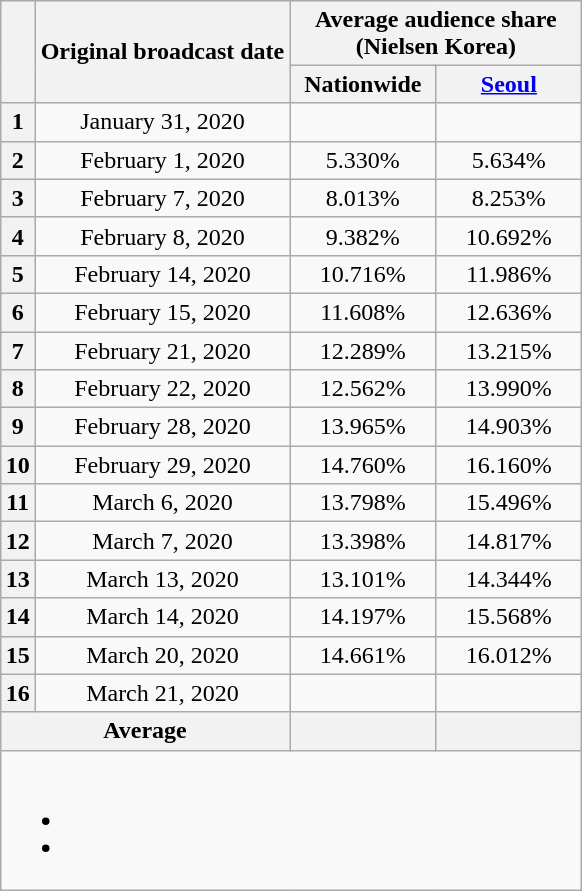<table class="wikitable" style="text-align:center;max-width:450px; margin-left: auto; margin-right: auto; border: none;">
<tr>
</tr>
<tr>
<th rowspan="2"></th>
<th rowspan="2">Original broadcast date</th>
<th colspan="2">Average audience share<br>(Nielsen Korea)</th>
</tr>
<tr>
<th width="90">Nationwide</th>
<th width="90"><a href='#'>Seoul</a></th>
</tr>
<tr>
<th>1</th>
<td>January 31, 2020</td>
<td><strong></strong></td>
<td><strong></strong></td>
</tr>
<tr>
<th>2</th>
<td>February 1, 2020</td>
<td>5.330%</td>
<td>5.634%</td>
</tr>
<tr>
<th>3</th>
<td>February 7, 2020</td>
<td>8.013%</td>
<td>8.253%</td>
</tr>
<tr>
<th>4</th>
<td>February 8, 2020</td>
<td>9.382%</td>
<td>10.692%</td>
</tr>
<tr>
<th>5</th>
<td>February 14, 2020</td>
<td>10.716%</td>
<td>11.986%</td>
</tr>
<tr>
<th>6</th>
<td>February 15, 2020</td>
<td>11.608%</td>
<td>12.636%</td>
</tr>
<tr>
<th>7</th>
<td>February 21, 2020</td>
<td>12.289%</td>
<td>13.215%</td>
</tr>
<tr>
<th>8</th>
<td>February 22, 2020</td>
<td>12.562%</td>
<td>13.990%</td>
</tr>
<tr>
<th>9</th>
<td>February 28, 2020</td>
<td>13.965%</td>
<td>14.903%</td>
</tr>
<tr>
<th>10</th>
<td>February 29, 2020</td>
<td>14.760%</td>
<td>16.160%</td>
</tr>
<tr>
<th>11</th>
<td>March 6, 2020</td>
<td>13.798%</td>
<td>15.496%</td>
</tr>
<tr>
<th>12</th>
<td>March 7, 2020</td>
<td>13.398%</td>
<td>14.817%</td>
</tr>
<tr>
<th>13</th>
<td>March 13, 2020</td>
<td>13.101%</td>
<td>14.344%</td>
</tr>
<tr>
<th>14</th>
<td>March 14, 2020</td>
<td>14.197%</td>
<td>15.568%</td>
</tr>
<tr>
<th>15</th>
<td>March 20, 2020</td>
<td>14.661%</td>
<td>16.012%</td>
</tr>
<tr>
<th>16</th>
<td>March 21, 2020</td>
<td><strong></strong></td>
<td><strong></strong></td>
</tr>
<tr>
<th colspan="2">Average</th>
<th></th>
<th></th>
</tr>
<tr>
<td colspan="6"><br><ul><li></li><li></li></ul></td>
</tr>
</table>
